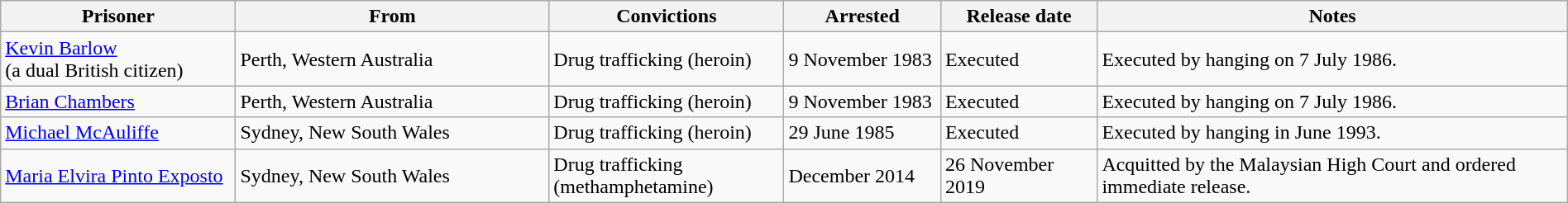<table class="wikitable sortable" style="width:100%;">
<tr>
<th style="width:15%;">Prisoner</th>
<th style="width:20%;">From</th>
<th style="width:15%;">Convictions</th>
<th style="width:10%;">Arrested</th>
<th style="width:10%;">Release date</th>
<th style="width:30%;">Notes</th>
</tr>
<tr style="text-align:left;">
<td><a href='#'>Kevin Barlow</a> <br>(a dual British citizen)</td>
<td>Perth, Western Australia</td>
<td>Drug trafficking (heroin)</td>
<td>9 November 1983</td>
<td>Executed</td>
<td Hanging>Executed by hanging on 7 July 1986.</td>
</tr>
<tr style="text-align:left;">
<td><a href='#'>Brian Chambers</a></td>
<td>Perth, Western Australia</td>
<td>Drug trafficking (heroin)</td>
<td>9 November 1983</td>
<td>Executed</td>
<td>Executed by hanging on 7 July 1986.</td>
</tr>
<tr style="text-align:left;">
<td><a href='#'>Michael McAuliffe</a></td>
<td>Sydney, New South Wales</td>
<td>Drug trafficking (heroin)</td>
<td>29 June 1985</td>
<td>Executed</td>
<td>Executed by hanging in June 1993.</td>
</tr>
<tr style="text-align:left;">
<td><a href='#'>Maria Elvira Pinto Exposto</a></td>
<td>Sydney, New South Wales</td>
<td>Drug trafficking (methamphetamine)</td>
<td>December 2014</td>
<td>26 November 2019</td>
<td>Acquitted by the Malaysian High Court and ordered immediate release.</td>
</tr>
</table>
